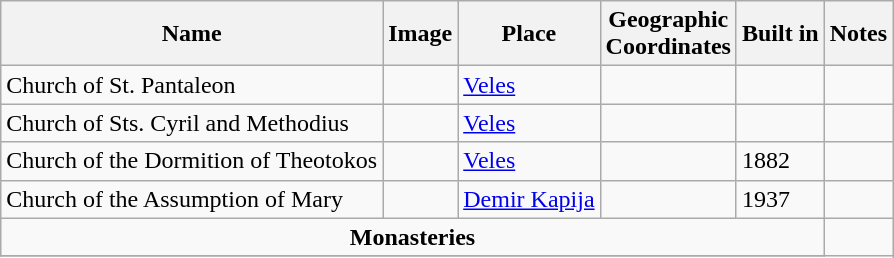<table class="wikitable">
<tr>
<th><strong> Name</strong></th>
<th><strong> Image</strong></th>
<th><strong> Place</strong></th>
<th><strong> Geographic</strong><br><strong>Coordinates</strong></th>
<th><strong> Built in</strong></th>
<th><strong> Notes</strong></th>
</tr>
<tr>
<td>Church of St. Pantaleon</td>
<td></td>
<td><a href='#'>Veles</a></td>
<td></td>
<td></td>
<td></td>
</tr>
<tr>
<td>Church of Sts. Cyril and Methodius</td>
<td></td>
<td><a href='#'>Veles</a></td>
<td></td>
<td></td>
<td></td>
</tr>
<tr>
<td>Church of the Dormition of Theotokos</td>
<td></td>
<td><a href='#'>Veles</a></td>
<td></td>
<td>1882</td>
<td></td>
</tr>
<tr>
<td>Church of the Assumption of Mary</td>
<td></td>
<td><a href='#'>Demir Kapija</a></td>
<td></td>
<td>1937</td>
<td></td>
</tr>
<tr>
<td colspan="5" align="center"><strong>Monasteries</strong></td>
</tr>
<tr>
</tr>
</table>
